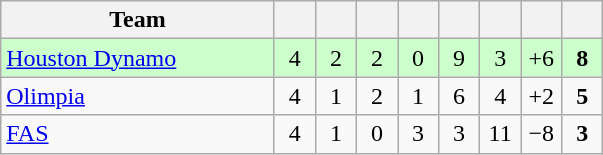<table class="wikitable" style="text-align:center">
<tr>
<th width="175">Team</th>
<th width="20"></th>
<th width="20"></th>
<th width="20"></th>
<th width="20"></th>
<th width="20"></th>
<th width="20"></th>
<th width="20"></th>
<th width="20"></th>
</tr>
<tr bgcolor=ccffcc>
<td align=left> <a href='#'>Houston Dynamo</a></td>
<td>4</td>
<td>2</td>
<td>2</td>
<td>0</td>
<td>9</td>
<td>3</td>
<td>+6</td>
<td><strong>8</strong></td>
</tr>
<tr>
<td align=left> <a href='#'>Olimpia</a></td>
<td>4</td>
<td>1</td>
<td>2</td>
<td>1</td>
<td>6</td>
<td>4</td>
<td>+2</td>
<td><strong>5</strong></td>
</tr>
<tr>
<td align=left> <a href='#'>FAS</a></td>
<td>4</td>
<td>1</td>
<td>0</td>
<td>3</td>
<td>3</td>
<td>11</td>
<td>−8</td>
<td><strong>3</strong></td>
</tr>
</table>
